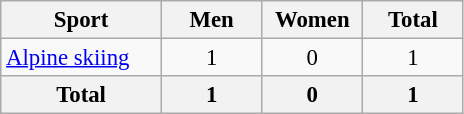<table class="wikitable" style="text-align:center; font-size: 95%">
<tr>
<th width=100>Sport</th>
<th width=60>Men</th>
<th width=60>Women</th>
<th width=60>Total</th>
</tr>
<tr>
<td align=left><a href='#'>Alpine skiing</a></td>
<td>1</td>
<td>0</td>
<td>1</td>
</tr>
<tr>
<th>Total</th>
<th>1</th>
<th>0</th>
<th>1</th>
</tr>
</table>
